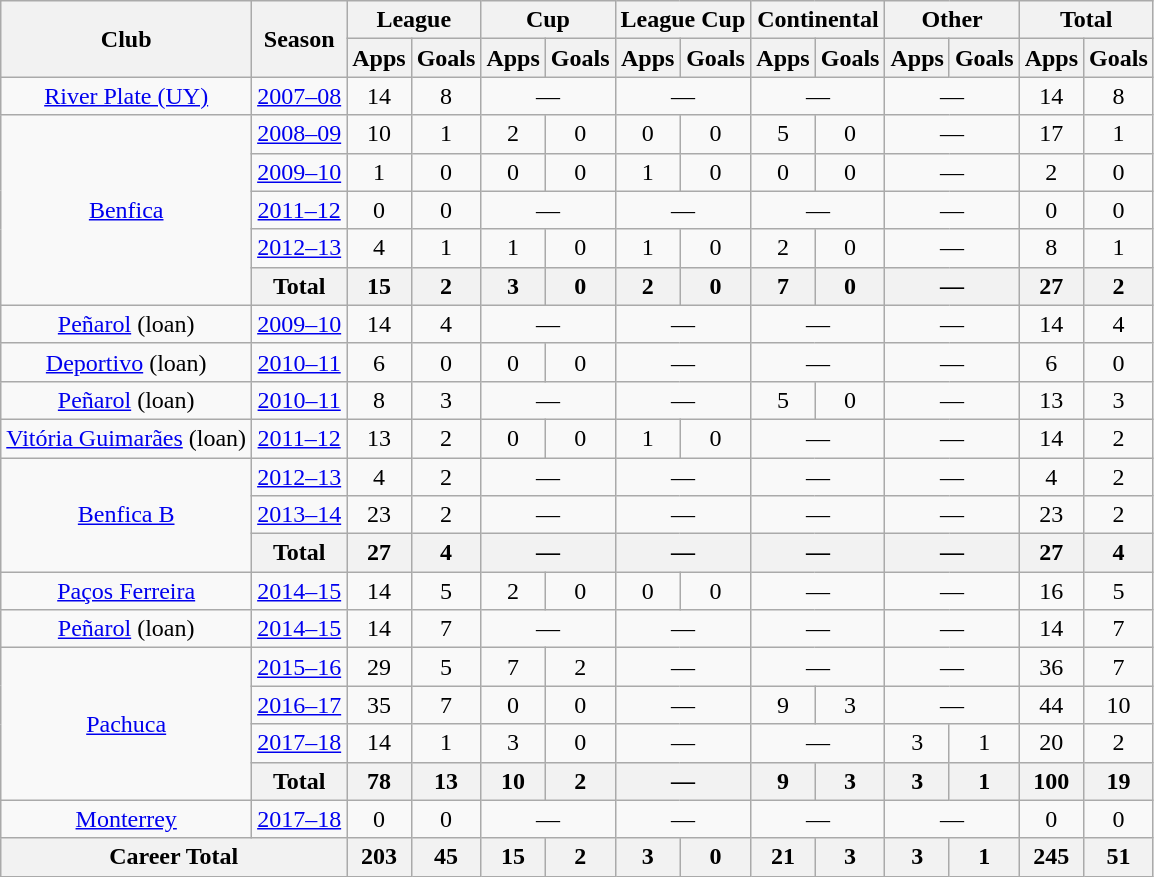<table class="wikitable" style="text-align:center;">
<tr>
<th rowspan="2">Club</th>
<th rowspan="2">Season</th>
<th colspan="2">League</th>
<th colspan="2">Cup</th>
<th colspan="2">League Cup</th>
<th colspan="2">Continental</th>
<th colspan="2">Other</th>
<th colspan="2">Total</th>
</tr>
<tr>
<th>Apps</th>
<th>Goals</th>
<th>Apps</th>
<th>Goals</th>
<th>Apps</th>
<th>Goals</th>
<th>Apps</th>
<th>Goals</th>
<th>Apps</th>
<th>Goals</th>
<th>Apps</th>
<th>Goals</th>
</tr>
<tr>
<td rowspan="1"><a href='#'>River Plate (UY)</a></td>
<td><a href='#'>2007–08</a></td>
<td>14</td>
<td>8</td>
<td colspan="2">—</td>
<td colspan="2">—</td>
<td colspan="2">—</td>
<td colspan="2">—</td>
<td>14</td>
<td>8</td>
</tr>
<tr>
<td rowspan="5" valign="center"><a href='#'>Benfica</a></td>
<td><a href='#'>2008–09</a></td>
<td>10</td>
<td>1</td>
<td>2</td>
<td>0</td>
<td>0</td>
<td>0</td>
<td>5</td>
<td>0</td>
<td colspan="2">—</td>
<td>17</td>
<td>1</td>
</tr>
<tr>
<td><a href='#'>2009–10</a></td>
<td>1</td>
<td>0</td>
<td>0</td>
<td>0</td>
<td>1</td>
<td>0</td>
<td>0</td>
<td>0</td>
<td colspan="2">—</td>
<td>2</td>
<td>0</td>
</tr>
<tr>
<td><a href='#'>2011–12</a></td>
<td>0</td>
<td>0</td>
<td colspan="2">—</td>
<td colspan="2">—</td>
<td colspan="2">—</td>
<td colspan="2">—</td>
<td>0</td>
<td>0</td>
</tr>
<tr>
<td><a href='#'>2012–13</a></td>
<td>4</td>
<td>1</td>
<td>1</td>
<td>0</td>
<td>1</td>
<td>0</td>
<td>2</td>
<td>0</td>
<td colspan="2">—</td>
<td>8</td>
<td>1</td>
</tr>
<tr>
<th>Total</th>
<th>15</th>
<th>2</th>
<th>3</th>
<th>0</th>
<th>2</th>
<th>0</th>
<th>7</th>
<th>0</th>
<th colspan="2">—</th>
<th>27</th>
<th>2</th>
</tr>
<tr>
<td rowspan="1"><a href='#'>Peñarol</a> (loan)</td>
<td><a href='#'>2009–10</a></td>
<td>14</td>
<td>4</td>
<td colspan="2">—</td>
<td colspan="2">—</td>
<td colspan="2">—</td>
<td colspan="2">—</td>
<td>14</td>
<td>4</td>
</tr>
<tr>
<td rowspan="1"><a href='#'>Deportivo</a> (loan)</td>
<td><a href='#'>2010–11</a></td>
<td>6</td>
<td>0</td>
<td>0</td>
<td>0</td>
<td colspan="2">—</td>
<td colspan="2">—</td>
<td colspan="2">—</td>
<td>6</td>
<td>0</td>
</tr>
<tr>
<td rowspan="1"><a href='#'>Peñarol</a> (loan)</td>
<td><a href='#'>2010–11</a></td>
<td>8</td>
<td>3</td>
<td colspan="2">—</td>
<td colspan="2">—</td>
<td>5</td>
<td>0</td>
<td colspan="2">—</td>
<td>13</td>
<td>3</td>
</tr>
<tr>
<td rowspan="1"><a href='#'>Vitória Guimarães</a> (loan)</td>
<td><a href='#'>2011–12</a></td>
<td>13</td>
<td>2</td>
<td>0</td>
<td>0</td>
<td>1</td>
<td>0</td>
<td colspan="2">—</td>
<td colspan="2">—</td>
<td>14</td>
<td>2</td>
</tr>
<tr>
<td rowspan="3" valign="center"><a href='#'>Benfica B</a></td>
<td><a href='#'>2012–13</a></td>
<td>4</td>
<td>2</td>
<td colspan="2">—</td>
<td colspan="2">—</td>
<td colspan="2">—</td>
<td colspan="2">—</td>
<td>4</td>
<td>2</td>
</tr>
<tr>
<td><a href='#'>2013–14</a></td>
<td>23</td>
<td>2</td>
<td colspan="2">—</td>
<td colspan="2">—</td>
<td colspan="2">—</td>
<td colspan="2">—</td>
<td>23</td>
<td>2</td>
</tr>
<tr>
<th>Total</th>
<th>27</th>
<th>4</th>
<th colspan="2">—</th>
<th colspan="2">—</th>
<th colspan="2">—</th>
<th colspan="2">—</th>
<th>27</th>
<th>4</th>
</tr>
<tr>
<td rowspan="1"><a href='#'>Paços Ferreira</a></td>
<td><a href='#'>2014–15</a></td>
<td>14</td>
<td>5</td>
<td>2</td>
<td>0</td>
<td>0</td>
<td>0</td>
<td colspan="2">—</td>
<td colspan="2">—</td>
<td>16</td>
<td>5</td>
</tr>
<tr>
<td rowspan="1"><a href='#'>Peñarol</a> (loan)</td>
<td><a href='#'>2014–15</a></td>
<td>14</td>
<td>7</td>
<td colspan="2">—</td>
<td colspan="2">—</td>
<td colspan="2">—</td>
<td colspan="2">—</td>
<td>14</td>
<td>7</td>
</tr>
<tr>
<td rowspan="4" valign="center"><a href='#'>Pachuca</a></td>
<td><a href='#'>2015–16</a></td>
<td>29</td>
<td>5</td>
<td>7</td>
<td>2</td>
<td colspan="2">—</td>
<td colspan="2">—</td>
<td colspan="2">—</td>
<td>36</td>
<td>7</td>
</tr>
<tr>
<td><a href='#'>2016–17</a></td>
<td>35</td>
<td>7</td>
<td>0</td>
<td>0</td>
<td colspan="2">—</td>
<td>9</td>
<td>3</td>
<td colspan="2">—</td>
<td>44</td>
<td>10</td>
</tr>
<tr>
<td><a href='#'>2017–18</a></td>
<td>14</td>
<td>1</td>
<td>3</td>
<td>0</td>
<td colspan="2">—</td>
<td colspan="2">—</td>
<td>3</td>
<td>1</td>
<td>20</td>
<td>2</td>
</tr>
<tr>
<th>Total</th>
<th>78</th>
<th>13</th>
<th>10</th>
<th>2</th>
<th colspan="2">—</th>
<th>9</th>
<th>3</th>
<th>3</th>
<th>1</th>
<th>100</th>
<th>19</th>
</tr>
<tr>
<td rowspan="1"><a href='#'>Monterrey</a></td>
<td><a href='#'>2017–18</a></td>
<td>0</td>
<td>0</td>
<td colspan="2">—</td>
<td colspan="2">—</td>
<td colspan="2">—</td>
<td colspan="2">—</td>
<td>0</td>
<td>0</td>
</tr>
<tr>
<th colspan="2">Career Total</th>
<th>203</th>
<th>45</th>
<th>15</th>
<th>2</th>
<th>3</th>
<th>0</th>
<th>21</th>
<th>3</th>
<th>3</th>
<th>1</th>
<th>245</th>
<th>51</th>
</tr>
</table>
